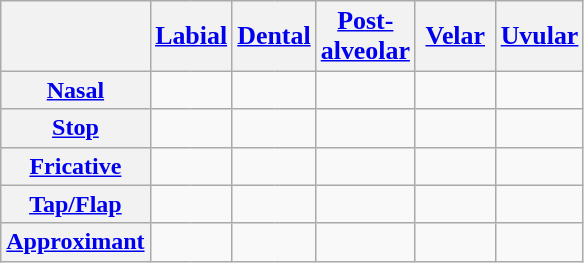<table class="wikitable" style="text-align: center;">
<tr style="font-size: 90%;">
<th></th>
<th colspan=2><a href='#'><big>Labial</big></a></th>
<th colspan=2><a href='#'><big>Dental</big></a></th>
<th colspan=2><a href='#'><big>Post-<br>alveolar</big></a></th>
<th colspan=2><a href='#'><big>Velar</big></a></th>
<th colspan=2><a href='#'><big>Uvular</big></a></th>
</tr>
<tr>
<th><a href='#'>Nasal</a></th>
<td width=20px style="border-right:0;"></td>
<td width=20px style="border-left:0;"></td>
<td width=20px style="border-right:0;"></td>
<td width=20px style="border-left:0;"></td>
<td width=20px style="border-right:0;"></td>
<td width=20px style="border-left:0;"></td>
<td width=20px style="border-right:0;"></td>
<td width=20px style="border-left:0;"></td>
<td colspan=2></td>
</tr>
<tr>
<th><a href='#'>Stop</a></th>
<td style="border-right:0;"></td>
<td style="border-left:0;"></td>
<td style="border-right:0;"></td>
<td style="border-left:0;"></td>
<td width=20px style="border-right:0;"></td>
<td style="border-left:0;"></td>
<td style="border-right:0;"></td>
<td style="border-left:0;"></td>
<td style="border-right:0;"></td>
<td style="border-left:0;"></td>
</tr>
<tr>
<th><a href='#'>Fricative</a></th>
<td colspan=2></td>
<td style="border-right:0;"></td>
<td style="border-left:0;"></td>
<td style="border-right:0;"></td>
<td style="border-left:0;"></td>
<td colspan=2></td>
<td colspan=2></td>
</tr>
<tr>
<th><a href='#'>Tap/Flap</a></th>
<td colspan=2></td>
<td style="border-right:0;"></td>
<td style="border-left:0;"></td>
<td colspan=2></td>
<td colspan=2></td>
<td colspan=2></td>
</tr>
<tr>
<th><a href='#'>Approximant</a></th>
<td colspan=2></td>
<td style="border-right:0;"></td>
<td style="border-left:0;"></td>
<td style="border-right:0;"></td>
<td style="border-left:0;"></td>
<td colspan=2></td>
<td colspan=2></td>
</tr>
</table>
